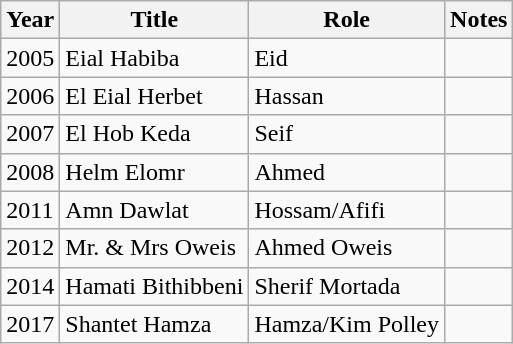<table class="wikitable">
<tr>
<th>Year</th>
<th>Title</th>
<th>Role</th>
<th>Notes</th>
</tr>
<tr>
<td>2005</td>
<td>Eial Habiba</td>
<td>Eid</td>
<td></td>
</tr>
<tr>
<td>2006</td>
<td>El Eial Herbet</td>
<td>Hassan</td>
<td></td>
</tr>
<tr>
<td>2007</td>
<td>El Hob Keda</td>
<td>Seif</td>
<td></td>
</tr>
<tr>
<td>2008</td>
<td>Helm Elomr</td>
<td>Ahmed</td>
<td></td>
</tr>
<tr>
<td>2011</td>
<td>Amn Dawlat</td>
<td>Hossam/Afifi</td>
<td></td>
</tr>
<tr>
<td>2012</td>
<td>Mr. & Mrs Oweis</td>
<td>Ahmed Oweis</td>
<td></td>
</tr>
<tr>
<td>2014</td>
<td>Hamati Bithibbeni</td>
<td>Sherif Mortada</td>
<td></td>
</tr>
<tr>
<td>2017</td>
<td>Shantet Hamza</td>
<td>Hamza/Kim Polley</td>
<td></td>
</tr>
</table>
